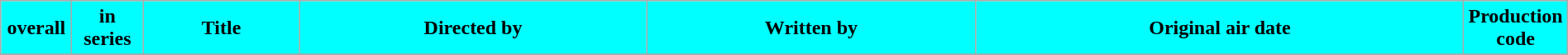<table class="wikitable plainrowheaders" width="100%">
<tr>
<th scope="col" style="background:#00FFFF; color:#000000; width:50px;"> overall</th>
<th scope="col" style="background:#00FFFF; color:#000000; width:50px;"> in series</th>
<th scope="col" style="background:#00FFFF; color:#000000;">Title</th>
<th scope="col" style="background:#00FFFF; color:#000000;">Directed by</th>
<th scope="col" style="background:#00FFFF; color:#000000;">Written by</th>
<th scope="col" style="background:#00FFFF; color:#000000;">Original air date</th>
<th scope="col" style="background:#00FFFF; color:#000000; width:75px;">Production code</th>
</tr>
<tr>
</tr>
</table>
